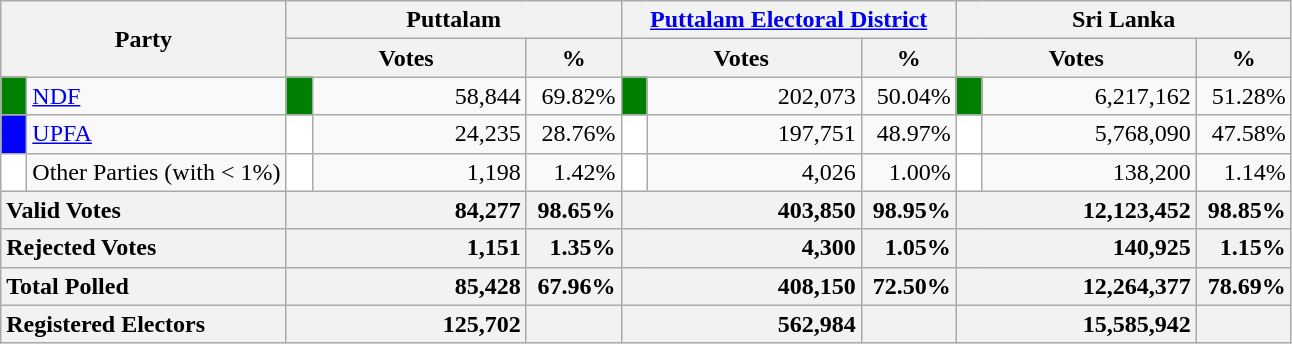<table class="wikitable">
<tr>
<th colspan="2" width="144px"rowspan="2">Party</th>
<th colspan="3" width="216px">Puttalam</th>
<th colspan="3" width="216px"><a href='#'>Puttalam Electoral District</a></th>
<th colspan="3" width="216px">Sri Lanka</th>
</tr>
<tr>
<th colspan="2" width="144px">Votes</th>
<th>%</th>
<th colspan="2" width="144px">Votes</th>
<th>%</th>
<th colspan="2" width="144px">Votes</th>
<th>%</th>
</tr>
<tr>
<td style="background-color:green;" width="10px"></td>
<td style="text-align:left;"><a href='#'>NDF</a></td>
<td style="background-color:green;" width="10px"></td>
<td style="text-align:right;">58,844</td>
<td style="text-align:right;">69.82%</td>
<td style="background-color:green;" width="10px"></td>
<td style="text-align:right;">202,073</td>
<td style="text-align:right;">50.04%</td>
<td style="background-color:green;" width="10px"></td>
<td style="text-align:right;">6,217,162</td>
<td style="text-align:right;">51.28%</td>
</tr>
<tr>
<td style="background-color:blue;" width="10px"></td>
<td style="text-align:left;"><a href='#'>UPFA</a></td>
<td style="background-color:white;" width="10px"></td>
<td style="text-align:right;">24,235</td>
<td style="text-align:right;">28.76%</td>
<td style="background-color:white;" width="10px"></td>
<td style="text-align:right;">197,751</td>
<td style="text-align:right;">48.97%</td>
<td style="background-color:white;" width="10px"></td>
<td style="text-align:right;">5,768,090</td>
<td style="text-align:right;">47.58%</td>
</tr>
<tr>
<td style="background-color:white;" width="10px"></td>
<td style="text-align:left;">Other Parties (with < 1%)</td>
<td style="background-color:white;" width="10px"></td>
<td style="text-align:right;">1,198</td>
<td style="text-align:right;">1.42%</td>
<td style="background-color:white;" width="10px"></td>
<td style="text-align:right;">4,026</td>
<td style="text-align:right;">1.00%</td>
<td style="background-color:white;" width="10px"></td>
<td style="text-align:right;">138,200</td>
<td style="text-align:right;">1.14%</td>
</tr>
<tr>
<th colspan="2" width="144px"style="text-align:left;">Valid Votes</th>
<th style="text-align:right;"colspan="2" width="144px">84,277</th>
<th style="text-align:right;">98.65%</th>
<th style="text-align:right;"colspan="2" width="144px">403,850</th>
<th style="text-align:right;">98.95%</th>
<th style="text-align:right;"colspan="2" width="144px">12,123,452</th>
<th style="text-align:right;">98.85%</th>
</tr>
<tr>
<th colspan="2" width="144px"style="text-align:left;">Rejected Votes</th>
<th style="text-align:right;"colspan="2" width="144px">1,151</th>
<th style="text-align:right;">1.35%</th>
<th style="text-align:right;"colspan="2" width="144px">4,300</th>
<th style="text-align:right;">1.05%</th>
<th style="text-align:right;"colspan="2" width="144px">140,925</th>
<th style="text-align:right;">1.15%</th>
</tr>
<tr>
<th colspan="2" width="144px"style="text-align:left;">Total Polled</th>
<th style="text-align:right;"colspan="2" width="144px">85,428</th>
<th style="text-align:right;">67.96%</th>
<th style="text-align:right;"colspan="2" width="144px">408,150</th>
<th style="text-align:right;">72.50%</th>
<th style="text-align:right;"colspan="2" width="144px">12,264,377</th>
<th style="text-align:right;">78.69%</th>
</tr>
<tr>
<th colspan="2" width="144px"style="text-align:left;">Registered Electors</th>
<th style="text-align:right;"colspan="2" width="144px">125,702</th>
<th></th>
<th style="text-align:right;"colspan="2" width="144px">562,984</th>
<th></th>
<th style="text-align:right;"colspan="2" width="144px">15,585,942</th>
<th></th>
</tr>
</table>
